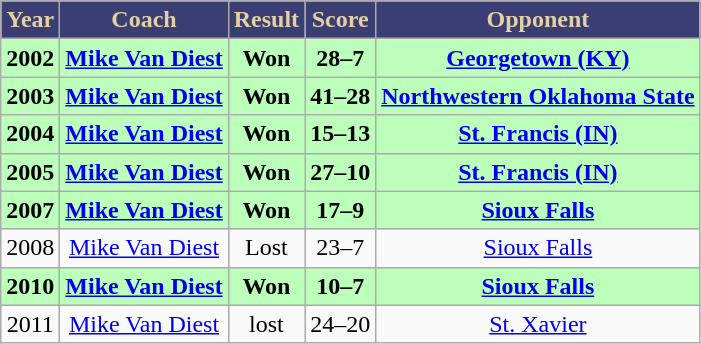<table class="wikitable sortable" style="text-align: center;">
<tr>
<th style="background:#3B3E72; color:#E2D2A3;">Year</th>
<th style="background:#3B3E72; color:#E2D2A3;">Coach</th>
<th style="background:#3B3E72; color:#E2D2A3;">Result</th>
<th style="background:#3B3E72; color:#E2D2A3;">Score</th>
<th style="background:#3B3E72; color:#E2D2A3;">Opponent</th>
</tr>
<tr style="background:#bbffbb; text-align:center;">
<td><strong>2002</strong></td>
<td><strong><a href='#'>Mike Van Diest</a></strong></td>
<td><strong>Won</strong></td>
<td><strong>28–7</strong></td>
<td><strong><a href='#'>Georgetown (KY)</a></strong></td>
</tr>
<tr style="background:#bbffbb; text-align:center;">
<td><strong>2003</strong></td>
<td><strong><a href='#'>Mike Van Diest</a></strong></td>
<td><strong>Won</strong></td>
<td><strong>41–28</strong></td>
<td><strong><a href='#'>Northwestern Oklahoma State</a></strong></td>
</tr>
<tr style="background:#bbffbb; text-align:center;">
<td><strong>2004</strong></td>
<td><strong><a href='#'>Mike Van Diest</a></strong></td>
<td><strong>Won</strong></td>
<td><strong>15–13</strong></td>
<td><strong><a href='#'>St. Francis (IN)</a></strong></td>
</tr>
<tr style="background:#bbffbb; text-align:center;">
<td><strong>2005</strong></td>
<td><strong><a href='#'>Mike Van Diest</a></strong></td>
<td><strong>Won</strong></td>
<td><strong>27–10</strong></td>
<td><strong><a href='#'>St. Francis (IN)</a></strong></td>
</tr>
<tr style="background:#bbffbb; text-align:center;">
<td><strong>2007</strong></td>
<td><strong><a href='#'>Mike Van Diest</a></strong></td>
<td><strong>Won</strong></td>
<td><strong>17–9</strong></td>
<td><strong><a href='#'>Sioux Falls</a></strong></td>
</tr>
<tr>
<td>2008</td>
<td><a href='#'>Mike Van Diest</a></td>
<td>Lost</td>
<td>23–7</td>
<td><a href='#'>Sioux Falls</a></td>
</tr>
<tr style="background:#bbffbb; text-align:center;">
<td><strong>2010</strong></td>
<td><strong><a href='#'>Mike Van Diest</a></strong></td>
<td><strong>Won</strong></td>
<td><strong>10–7</strong></td>
<td><strong><a href='#'>Sioux Falls</a></strong></td>
</tr>
<tr>
<td>2011</td>
<td><a href='#'>Mike Van Diest</a></td>
<td>lost</td>
<td>24–20</td>
<td><a href='#'>St. Xavier</a></td>
</tr>
</table>
